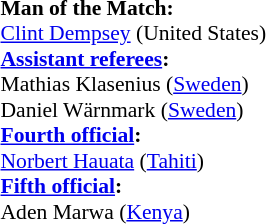<table style="width:50%; font-size:90%;">
<tr>
<td><br><strong>Man of the Match:</strong>
<br><a href='#'>Clint Dempsey</a> (United States)<br><strong><a href='#'>Assistant referees</a>:</strong>
<br>Mathias Klasenius (<a href='#'>Sweden</a>)
<br>Daniel Wärnmark (<a href='#'>Sweden</a>)
<br><strong><a href='#'>Fourth official</a>:</strong>
<br><a href='#'>Norbert Hauata</a> (<a href='#'>Tahiti</a>)
<br><strong><a href='#'>Fifth official</a>:</strong>
<br>Aden Marwa (<a href='#'>Kenya</a>)</td>
</tr>
</table>
